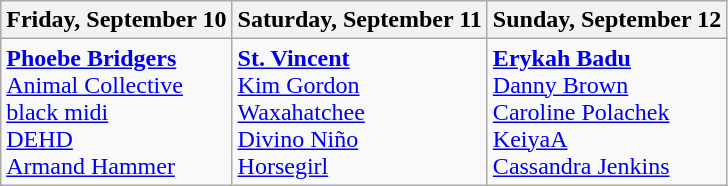<table class="wikitable">
<tr>
<th>Friday, September 10</th>
<th>Saturday, September 11</th>
<th>Sunday, September 12</th>
</tr>
<tr valign="top">
<td><strong><a href='#'>Phoebe Bridgers</a></strong><br><a href='#'>Animal Collective</a><br><a href='#'>black midi</a><br><a href='#'>DEHD</a><br><a href='#'>Armand Hammer</a></td>
<td><strong><a href='#'>St. Vincent</a></strong><br><a href='#'>Kim Gordon</a><br><a href='#'>Waxahatchee</a><br><a href='#'>Divino Niño</a><br><a href='#'>Horsegirl</a></td>
<td><strong><a href='#'>Erykah Badu</a></strong><br><a href='#'>Danny Brown</a><br><a href='#'>Caroline Polachek</a><br><a href='#'>KeiyaA</a><br><a href='#'>Cassandra Jenkins</a></td>
</tr>
</table>
